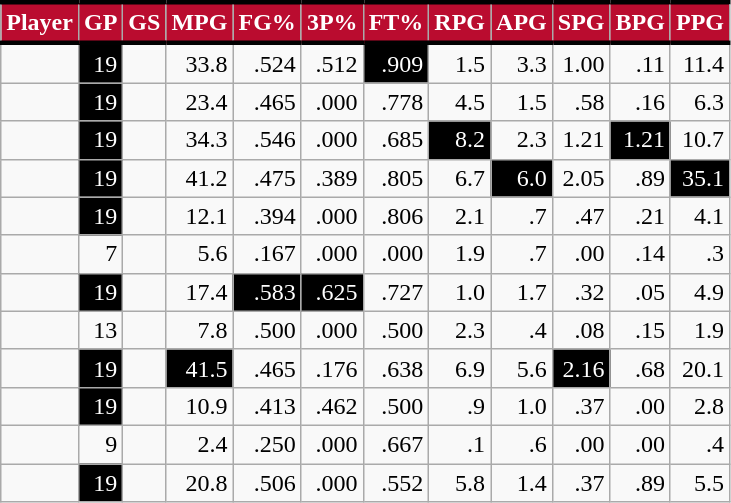<table class="wikitable sortable" style="text-align:right;">
<tr>
<th style="background:#BA0C2F; color:#FFFFFF; border-top:#010101 3px solid; border-bottom:#010101 3px solid;">Player</th>
<th style="background:#BA0C2F; color:#FFFFFF; border-top:#010101 3px solid; border-bottom:#010101 3px solid;">GP</th>
<th style="background:#BA0C2F; color:#FFFFFF; border-top:#010101 3px solid; border-bottom:#010101 3px solid;">GS</th>
<th style="background:#BA0C2F; color:#FFFFFF; border-top:#010101 3px solid; border-bottom:#010101 3px solid;">MPG</th>
<th style="background:#BA0C2F; color:#FFFFFF; border-top:#010101 3px solid; border-bottom:#010101 3px solid;">FG%</th>
<th style="background:#BA0C2F; color:#FFFFFF; border-top:#010101 3px solid; border-bottom:#010101 3px solid;">3P%</th>
<th style="background:#BA0C2F; color:#FFFFFF; border-top:#010101 3px solid; border-bottom:#010101 3px solid;">FT%</th>
<th style="background:#BA0C2F; color:#FFFFFF; border-top:#010101 3px solid; border-bottom:#010101 3px solid;">RPG</th>
<th style="background:#BA0C2F; color:#FFFFFF; border-top:#010101 3px solid; border-bottom:#010101 3px solid;">APG</th>
<th style="background:#BA0C2F; color:#FFFFFF; border-top:#010101 3px solid; border-bottom:#010101 3px solid;">SPG</th>
<th style="background:#BA0C2F; color:#FFFFFF; border-top:#010101 3px solid; border-bottom:#010101 3px solid;">BPG</th>
<th style="background:#BA0C2F; color:#FFFFFF; border-top:#010101 3px solid; border-bottom:#010101 3px solid;">PPG</th>
</tr>
<tr>
<td></td>
<td style="background:black;color:white;">19</td>
<td></td>
<td>33.8</td>
<td>.524</td>
<td>.512</td>
<td style="background:black;color:white;">.909</td>
<td>1.5</td>
<td>3.3</td>
<td>1.00</td>
<td>.11</td>
<td>11.4</td>
</tr>
<tr>
<td></td>
<td style="background:black;color:white;">19</td>
<td></td>
<td>23.4</td>
<td>.465</td>
<td>.000</td>
<td>.778</td>
<td>4.5</td>
<td>1.5</td>
<td>.58</td>
<td>.16</td>
<td>6.3</td>
</tr>
<tr>
<td></td>
<td style="background:black;color:white;">19</td>
<td></td>
<td>34.3</td>
<td>.546</td>
<td>.000</td>
<td>.685</td>
<td style="background:black;color:white;">8.2</td>
<td>2.3</td>
<td>1.21</td>
<td style="background:black;color:white;">1.21</td>
<td>10.7</td>
</tr>
<tr>
<td></td>
<td style="background:black;color:white;">19</td>
<td></td>
<td>41.2</td>
<td>.475</td>
<td>.389</td>
<td>.805</td>
<td>6.7</td>
<td style="background:black;color:white;">6.0</td>
<td>2.05</td>
<td>.89</td>
<td style="background:black;color:white;">35.1</td>
</tr>
<tr>
<td></td>
<td style="background:black;color:white;">19</td>
<td></td>
<td>12.1</td>
<td>.394</td>
<td>.000</td>
<td>.806</td>
<td>2.1</td>
<td>.7</td>
<td>.47</td>
<td>.21</td>
<td>4.1</td>
</tr>
<tr>
<td></td>
<td>7</td>
<td></td>
<td>5.6</td>
<td>.167</td>
<td>.000</td>
<td>.000</td>
<td>1.9</td>
<td>.7</td>
<td>.00</td>
<td>.14</td>
<td>.3</td>
</tr>
<tr>
<td></td>
<td style="background:black;color:white;">19</td>
<td></td>
<td>17.4</td>
<td style="background:black;color:white;">.583</td>
<td style="background:black;color:white;">.625</td>
<td>.727</td>
<td>1.0</td>
<td>1.7</td>
<td>.32</td>
<td>.05</td>
<td>4.9</td>
</tr>
<tr>
<td></td>
<td>13</td>
<td></td>
<td>7.8</td>
<td>.500</td>
<td>.000</td>
<td>.500</td>
<td>2.3</td>
<td>.4</td>
<td>.08</td>
<td>.15</td>
<td>1.9</td>
</tr>
<tr>
<td></td>
<td style="background:black;color:white;">19</td>
<td></td>
<td style="background:black;color:white;">41.5</td>
<td>.465</td>
<td>.176</td>
<td>.638</td>
<td>6.9</td>
<td>5.6</td>
<td style="background:black;color:white;">2.16</td>
<td>.68</td>
<td>20.1</td>
</tr>
<tr>
<td></td>
<td style="background:black;color:white;">19</td>
<td></td>
<td>10.9</td>
<td>.413</td>
<td>.462</td>
<td>.500</td>
<td>.9</td>
<td>1.0</td>
<td>.37</td>
<td>.00</td>
<td>2.8</td>
</tr>
<tr>
<td></td>
<td>9</td>
<td></td>
<td>2.4</td>
<td>.250</td>
<td>.000</td>
<td>.667</td>
<td>.1</td>
<td>.6</td>
<td>.00</td>
<td>.00</td>
<td>.4</td>
</tr>
<tr>
<td></td>
<td style="background:black;color:white;">19</td>
<td></td>
<td>20.8</td>
<td>.506</td>
<td>.000</td>
<td>.552</td>
<td>5.8</td>
<td>1.4</td>
<td>.37</td>
<td>.89</td>
<td>5.5</td>
</tr>
</table>
